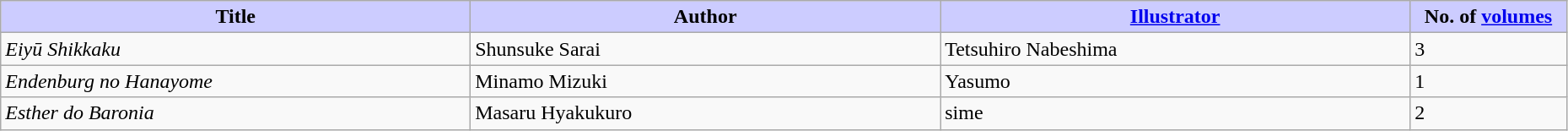<table class="wikitable" style="width: 98%;">
<tr>
<th width=30% style="background:#ccf;">Title</th>
<th width=30% style="background:#ccf;">Author</th>
<th width=30% style="background:#ccf;"><a href='#'>Illustrator</a></th>
<th width=10% style="background:#ccf;">No. of <a href='#'>volumes</a></th>
</tr>
<tr>
<td><em>Eiyū Shikkaku</em></td>
<td>Shunsuke Sarai</td>
<td>Tetsuhiro Nabeshima</td>
<td>3</td>
</tr>
<tr>
<td><em>Endenburg no Hanayome</em></td>
<td>Minamo Mizuki</td>
<td>Yasumo</td>
<td>1</td>
</tr>
<tr>
<td><em>Esther do Baronia</em></td>
<td>Masaru Hyakukuro</td>
<td>sime</td>
<td>2</td>
</tr>
</table>
